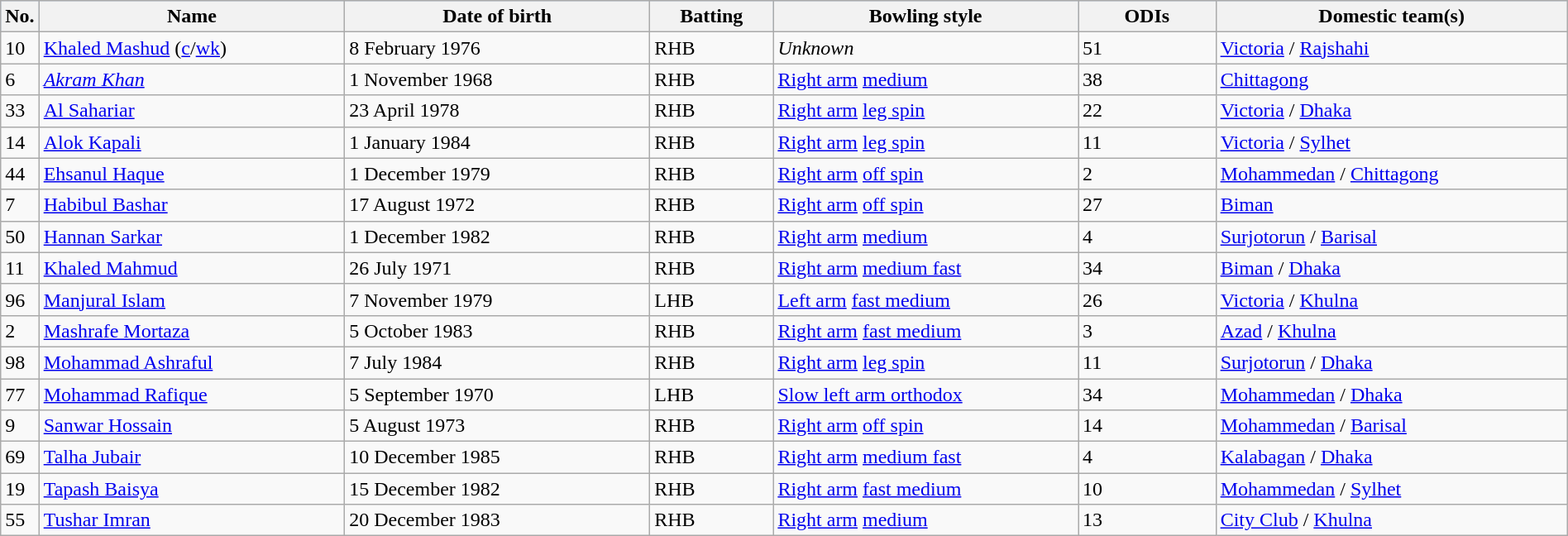<table class="wikitable sortable sortable" cellspacing="2" style="width:100%;">
<tr style="background:#aad0ff;">
<th>No.</th>
<th width=20%>Name</th>
<th width=20%>Date of birth</th>
<th width=8%>Batting</th>
<th width=20%>Bowling style</th>
<th width=9%>ODIs</th>
<th width=25%>Domestic team(s)</th>
</tr>
<tr>
<td>10</td>
<td><a href='#'>Khaled Mashud</a> (<a href='#'>c</a>/<a href='#'>wk</a>)</td>
<td>8 February 1976</td>
<td>RHB</td>
<td><em>Unknown</em></td>
<td>51</td>
<td> <a href='#'>Victoria</a> / <a href='#'>Rajshahi</a></td>
</tr>
<tr>
<td>6</td>
<td><em><a href='#'>Akram Khan</a></em></td>
<td>1 November 1968</td>
<td>RHB</td>
<td><a href='#'>Right arm</a> <a href='#'>medium</a></td>
<td>38</td>
<td> <a href='#'>Chittagong</a></td>
</tr>
<tr>
<td>33</td>
<td><a href='#'>Al Sahariar</a></td>
<td>23 April 1978</td>
<td>RHB</td>
<td><a href='#'>Right arm</a> <a href='#'>leg spin</a></td>
<td>22</td>
<td> <a href='#'>Victoria</a> / <a href='#'>Dhaka</a></td>
</tr>
<tr>
<td>14</td>
<td><a href='#'>Alok Kapali</a></td>
<td>1 January 1984</td>
<td>RHB</td>
<td><a href='#'>Right arm</a> <a href='#'>leg spin</a></td>
<td>11</td>
<td> <a href='#'>Victoria</a> / <a href='#'>Sylhet</a></td>
</tr>
<tr>
<td>44</td>
<td><a href='#'>Ehsanul Haque</a></td>
<td>1 December 1979</td>
<td>RHB</td>
<td><a href='#'>Right arm</a> <a href='#'>off spin</a></td>
<td>2</td>
<td> <a href='#'>Mohammedan</a> / <a href='#'>Chittagong</a></td>
</tr>
<tr>
<td>7</td>
<td><a href='#'>Habibul Bashar</a></td>
<td>17 August 1972</td>
<td>RHB</td>
<td><a href='#'>Right arm</a> <a href='#'>off spin</a></td>
<td>27</td>
<td> <a href='#'>Biman</a></td>
</tr>
<tr>
<td>50</td>
<td><a href='#'>Hannan Sarkar</a></td>
<td>1 December 1982</td>
<td>RHB</td>
<td><a href='#'>Right arm</a> <a href='#'>medium</a></td>
<td>4</td>
<td> <a href='#'>Surjotorun</a> / <a href='#'>Barisal</a></td>
</tr>
<tr>
<td>11</td>
<td><a href='#'>Khaled Mahmud</a></td>
<td>26 July 1971</td>
<td>RHB</td>
<td><a href='#'>Right arm</a> <a href='#'>medium fast</a></td>
<td>34</td>
<td> <a href='#'>Biman</a> / <a href='#'>Dhaka</a></td>
</tr>
<tr>
<td>96</td>
<td><a href='#'>Manjural Islam</a></td>
<td>7 November 1979</td>
<td>LHB</td>
<td><a href='#'>Left arm</a> <a href='#'>fast medium</a></td>
<td>26</td>
<td> <a href='#'>Victoria</a> / <a href='#'>Khulna</a></td>
</tr>
<tr>
<td>2</td>
<td><a href='#'>Mashrafe Mortaza</a></td>
<td>5 October 1983</td>
<td>RHB</td>
<td><a href='#'>Right arm</a> <a href='#'>fast medium</a></td>
<td>3</td>
<td> <a href='#'>Azad</a> / <a href='#'>Khulna</a></td>
</tr>
<tr>
<td>98</td>
<td><a href='#'>Mohammad Ashraful</a></td>
<td>7 July 1984</td>
<td>RHB</td>
<td><a href='#'>Right arm</a> <a href='#'>leg spin</a></td>
<td>11</td>
<td> <a href='#'>Surjotorun</a> / <a href='#'>Dhaka</a></td>
</tr>
<tr>
<td>77</td>
<td><a href='#'>Mohammad Rafique</a></td>
<td>5 September 1970</td>
<td>LHB</td>
<td><a href='#'>Slow left arm orthodox</a></td>
<td>34</td>
<td> <a href='#'>Mohammedan</a> / <a href='#'>Dhaka</a></td>
</tr>
<tr>
<td>9</td>
<td><a href='#'>Sanwar Hossain</a></td>
<td>5 August 1973</td>
<td>RHB</td>
<td><a href='#'>Right arm</a> <a href='#'>off spin</a></td>
<td>14</td>
<td> <a href='#'>Mohammedan</a> / <a href='#'>Barisal</a></td>
</tr>
<tr>
<td>69</td>
<td><a href='#'>Talha Jubair</a></td>
<td>10 December 1985</td>
<td>RHB</td>
<td><a href='#'>Right arm</a> <a href='#'>medium fast</a></td>
<td>4</td>
<td> <a href='#'>Kalabagan</a> / <a href='#'>Dhaka</a></td>
</tr>
<tr>
<td>19</td>
<td><a href='#'>Tapash Baisya</a></td>
<td>15 December 1982</td>
<td>RHB</td>
<td><a href='#'>Right arm</a> <a href='#'>fast medium</a></td>
<td>10</td>
<td> <a href='#'>Mohammedan</a> / <a href='#'>Sylhet</a></td>
</tr>
<tr>
<td>55</td>
<td><a href='#'>Tushar Imran</a></td>
<td>20 December 1983</td>
<td>RHB</td>
<td><a href='#'>Right arm</a> <a href='#'>medium</a></td>
<td>13</td>
<td> <a href='#'>City Club</a> / <a href='#'>Khulna</a></td>
</tr>
</table>
